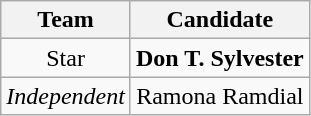<table class="wikitable" style="text-align:center">
<tr>
<th>Team</th>
<th>Candidate</th>
</tr>
<tr>
<td>Star</td>
<td><strong>Don T. Sylvester</strong></td>
</tr>
<tr>
<td><em>Independent</em></td>
<td>Ramona Ramdial</td>
</tr>
</table>
